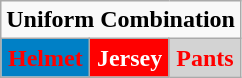<table class="wikitable"  style="display: inline-table;">
<tr>
<td align="center" Colspan="3"><strong>Uniform Combination</strong></td>
</tr>
<tr align="center">
<td style="background:#0080C6; color:red"><strong>Helmet</strong></td>
<td style="background:red; color:white"><strong>Jersey</strong></td>
<td style="background:lightgray; color:red"><strong>Pants</strong></td>
</tr>
</table>
